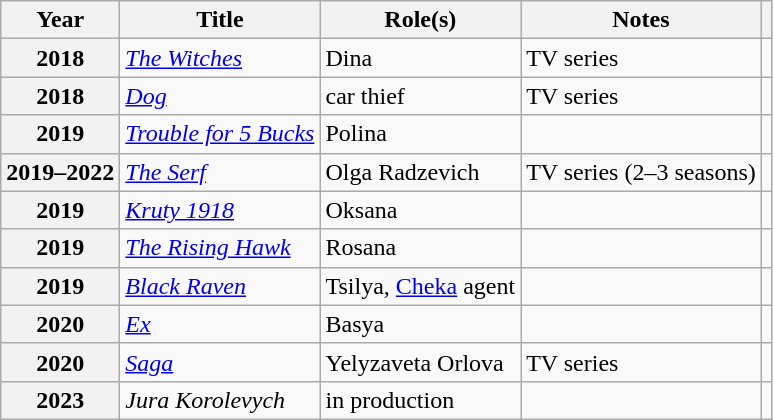<table class="wikitable plainrowheaders sortable">
<tr>
<th scope="col">Year</th>
<th scope="col">Title</th>
<th scope="col">Role(s)</th>
<th scope="col" class="unsortable">Notes</th>
<th scope="col" class="unsortable"></th>
</tr>
<tr>
<th scope=row>2018</th>
<td><em><a href='#'>The Witches</a></em></td>
<td>Dina</td>
<td>TV series</td>
<td style="text-align:center;"></td>
</tr>
<tr>
<th scope=row>2018</th>
<td><em><a href='#'>Dog</a></em></td>
<td>car thief</td>
<td>TV series</td>
<td style="text-align:center;"></td>
</tr>
<tr>
<th scope=row>2019</th>
<td><em><a href='#'>Trouble for 5 Bucks</a></em></td>
<td>Polina</td>
<td></td>
<td style="text-align:center;"></td>
</tr>
<tr>
<th scope=row>2019–2022</th>
<td><em><a href='#'>The Serf</a></em></td>
<td>Olga Radzevich</td>
<td>TV series (2–3 seasons)</td>
<td style="text-align:center;"></td>
</tr>
<tr>
<th scope=row>2019</th>
<td><em><a href='#'>Kruty 1918</a></em></td>
<td>Oksana</td>
<td></td>
<td style="text-align:center;"></td>
</tr>
<tr>
<th scope=row>2019</th>
<td><em><a href='#'>The Rising Hawk</a></em></td>
<td>Rosana</td>
<td></td>
<td style="text-align:center;"></td>
</tr>
<tr>
<th scope=row>2019</th>
<td><em><a href='#'>Black Raven</a></em></td>
<td>Tsilya, <a href='#'>Cheka</a> agent</td>
<td></td>
<td style="text-align:center;"></td>
</tr>
<tr>
<th scope=row>2020</th>
<td><em><a href='#'>Ex</a></em></td>
<td>Basya</td>
<td></td>
<td style="text-align:center;"></td>
</tr>
<tr>
<th scope=row>2020</th>
<td><em><a href='#'>Saga</a></em></td>
<td>Yelyzaveta Orlova</td>
<td>TV series</td>
<td style="text-align:center;"></td>
</tr>
<tr>
<th scope=row>2023</th>
<td><em>Jura Korolevych</em></td>
<td>in production</td>
<td></td>
<td style="text-align:center;"></td>
</tr>
</table>
